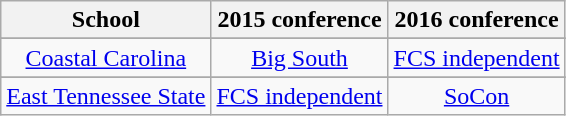<table class="wikitable sortable">
<tr>
<th>School</th>
<th>2015 conference</th>
<th>2016 conference</th>
</tr>
<tr>
</tr>
<tr style="text-align:center;">
<td><a href='#'>Coastal Carolina</a></td>
<td><a href='#'>Big South</a></td>
<td><a href='#'>FCS independent</a></td>
</tr>
<tr>
</tr>
<tr style="text-align:center;">
<td><a href='#'>East Tennessee State</a></td>
<td><a href='#'>FCS independent</a></td>
<td><a href='#'>SoCon</a></td>
</tr>
</table>
